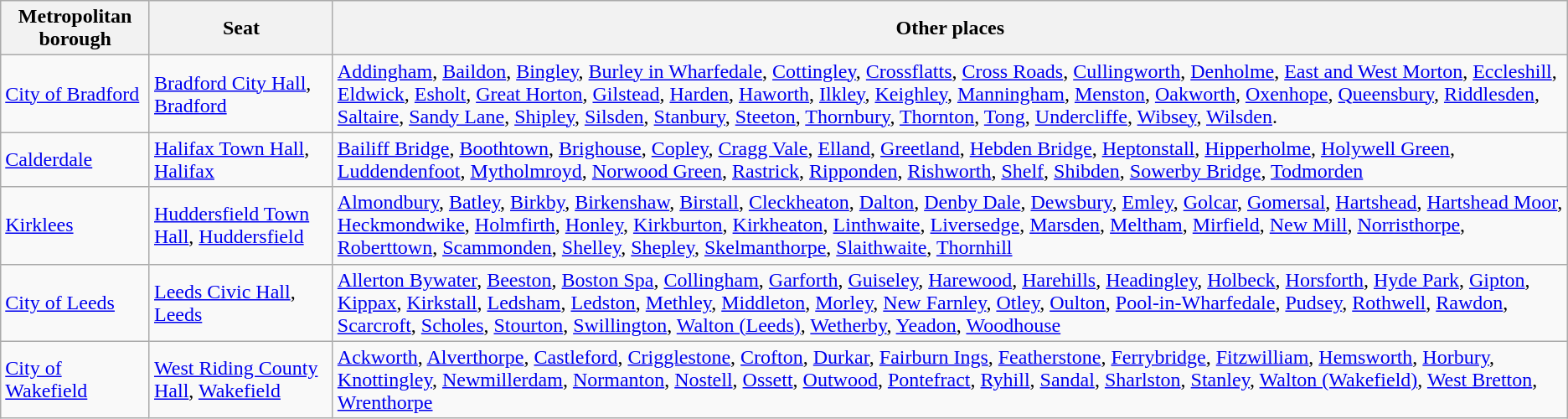<table class="wikitable">
<tr>
<th>Metropolitan borough</th>
<th>Seat</th>
<th>Other places</th>
</tr>
<tr>
<td><a href='#'>City of Bradford</a><br></td>
<td><a href='#'>Bradford City Hall</a>, <a href='#'>Bradford</a></td>
<td><a href='#'>Addingham</a>, <a href='#'>Baildon</a>, <a href='#'>Bingley</a>, <a href='#'>Burley in Wharfedale</a>, <a href='#'>Cottingley</a>, <a href='#'>Crossflatts</a>, <a href='#'>Cross Roads</a>, <a href='#'>Cullingworth</a>, <a href='#'>Denholme</a>, <a href='#'>East and West Morton</a>, <a href='#'>Eccleshill</a>, <a href='#'>Eldwick</a>, <a href='#'>Esholt</a>, <a href='#'>Great Horton</a>, <a href='#'>Gilstead</a>, <a href='#'>Harden</a>, <a href='#'>Haworth</a>, <a href='#'>Ilkley</a>, <a href='#'>Keighley</a>, <a href='#'>Manningham</a>, <a href='#'>Menston</a>, <a href='#'>Oakworth</a>, <a href='#'>Oxenhope</a>, <a href='#'>Queensbury</a>, <a href='#'>Riddlesden</a>, <a href='#'>Saltaire</a>, <a href='#'>Sandy Lane</a>, <a href='#'>Shipley</a>, <a href='#'>Silsden</a>, <a href='#'>Stanbury</a>, <a href='#'>Steeton</a>, <a href='#'>Thornbury</a>, <a href='#'>Thornton</a>, <a href='#'>Tong</a>, <a href='#'>Undercliffe</a>, <a href='#'>Wibsey</a>, <a href='#'>Wilsden</a>.</td>
</tr>
<tr>
<td><a href='#'>Calderdale</a><br></td>
<td><a href='#'>Halifax Town Hall</a>, <a href='#'>Halifax</a></td>
<td><a href='#'>Bailiff Bridge</a>, <a href='#'>Boothtown</a>, <a href='#'>Brighouse</a>, <a href='#'>Copley</a>, <a href='#'>Cragg Vale</a>, <a href='#'>Elland</a>, <a href='#'>Greetland</a>, <a href='#'>Hebden Bridge</a>, <a href='#'>Heptonstall</a>, <a href='#'>Hipperholme</a>, <a href='#'>Holywell Green</a>, <a href='#'>Luddendenfoot</a>, <a href='#'>Mytholmroyd</a>, <a href='#'>Norwood Green</a>, <a href='#'>Rastrick</a>, <a href='#'>Ripponden</a>, <a href='#'>Rishworth</a>, <a href='#'>Shelf</a>, <a href='#'>Shibden</a>, <a href='#'>Sowerby Bridge</a>, <a href='#'>Todmorden</a></td>
</tr>
<tr>
<td><a href='#'>Kirklees</a><br></td>
<td><a href='#'>Huddersfield Town Hall</a>, <a href='#'>Huddersfield</a></td>
<td><a href='#'>Almondbury</a>, <a href='#'>Batley</a>, <a href='#'>Birkby</a>, <a href='#'>Birkenshaw</a>, <a href='#'>Birstall</a>, <a href='#'>Cleckheaton</a>, <a href='#'>Dalton</a>, <a href='#'>Denby Dale</a>, <a href='#'>Dewsbury</a>, <a href='#'>Emley</a>, <a href='#'>Golcar</a>, <a href='#'>Gomersal</a>, <a href='#'>Hartshead</a>, <a href='#'>Hartshead Moor</a>, <a href='#'>Heckmondwike</a>, <a href='#'>Holmfirth</a>, <a href='#'>Honley</a>, <a href='#'>Kirkburton</a>, <a href='#'>Kirkheaton</a>, <a href='#'>Linthwaite</a>, <a href='#'>Liversedge</a>, <a href='#'>Marsden</a>, <a href='#'>Meltham</a>, <a href='#'>Mirfield</a>, <a href='#'>New Mill</a>, <a href='#'>Norristhorpe</a>, <a href='#'>Roberttown</a>, <a href='#'>Scammonden</a>, <a href='#'>Shelley</a>, <a href='#'>Shepley</a>, <a href='#'>Skelmanthorpe</a>, <a href='#'>Slaithwaite</a>, <a href='#'>Thornhill</a></td>
</tr>
<tr>
<td><a href='#'>City of Leeds</a><br></td>
<td><a href='#'>Leeds Civic Hall</a>, <a href='#'>Leeds</a></td>
<td><a href='#'>Allerton Bywater</a>, <a href='#'>Beeston</a>, <a href='#'>Boston Spa</a>, <a href='#'>Collingham</a>, <a href='#'>Garforth</a>, <a href='#'>Guiseley</a>, <a href='#'>Harewood</a>, <a href='#'>Harehills</a>, <a href='#'>Headingley</a>, <a href='#'>Holbeck</a>, <a href='#'>Horsforth</a>, <a href='#'>Hyde Park</a>, <a href='#'>Gipton</a>, <a href='#'>Kippax</a>, <a href='#'>Kirkstall</a>, <a href='#'>Ledsham</a>, <a href='#'>Ledston</a>, <a href='#'>Methley</a>, <a href='#'>Middleton</a>, <a href='#'>Morley</a>, <a href='#'>New Farnley</a>, <a href='#'>Otley</a>, <a href='#'>Oulton</a>, <a href='#'>Pool-in-Wharfedale</a>, <a href='#'>Pudsey</a>, <a href='#'>Rothwell</a>, <a href='#'>Rawdon</a>, <a href='#'>Scarcroft</a>, <a href='#'>Scholes</a>, <a href='#'>Stourton</a>, <a href='#'>Swillington</a>, <a href='#'>Walton (Leeds)</a>, <a href='#'>Wetherby</a>, <a href='#'>Yeadon</a>, <a href='#'>Woodhouse</a></td>
</tr>
<tr>
<td><a href='#'>City of Wakefield</a><br></td>
<td><a href='#'>West Riding County Hall</a>, <a href='#'>Wakefield</a></td>
<td><a href='#'>Ackworth</a>, <a href='#'>Alverthorpe</a>, <a href='#'>Castleford</a>, <a href='#'>Crigglestone</a>, <a href='#'>Crofton</a>, <a href='#'>Durkar</a>, <a href='#'>Fairburn Ings</a>, <a href='#'>Featherstone</a>, <a href='#'>Ferrybridge</a>, <a href='#'>Fitzwilliam</a>, <a href='#'>Hemsworth</a>, <a href='#'>Horbury</a>, <a href='#'>Knottingley</a>, <a href='#'>Newmillerdam</a>, <a href='#'>Normanton</a>, <a href='#'>Nostell</a>, <a href='#'>Ossett</a>, <a href='#'>Outwood</a>, <a href='#'>Pontefract</a>, <a href='#'>Ryhill</a>, <a href='#'>Sandal</a>, <a href='#'>Sharlston</a>, <a href='#'>Stanley</a>, <a href='#'>Walton (Wakefield)</a>, <a href='#'>West Bretton</a>, <a href='#'>Wrenthorpe</a></td>
</tr>
</table>
